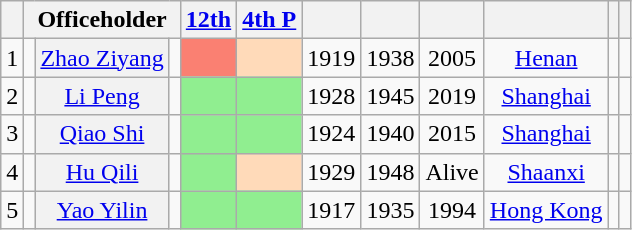<table class="wikitable sortable" style=text-align:center>
<tr>
<th scope=col></th>
<th scope=col colspan="3">Officeholder</th>
<th scope=col><a href='#'>12th</a></th>
<th scope=col><a href='#'>4th P</a></th>
<th scope=col></th>
<th scope=col></th>
<th scope=col></th>
<th scope=col></th>
<th scope=col></th>
<th scope=col class="unsortable"></th>
</tr>
<tr>
<td>1</td>
<td></td>
<th align="center" scope="row" style="font-weight:normal;"><a href='#'>Zhao Ziyang</a></th>
<td></td>
<td bgcolor = Salmon></td>
<td bgcolor = PeachPuff></td>
<td>1919</td>
<td>1938</td>
<td>2005</td>
<td><a href='#'>Henan</a></td>
<td></td>
<td></td>
</tr>
<tr>
<td>2</td>
<td></td>
<th align="center" scope="row" style="font-weight:normal;"><a href='#'>Li Peng</a></th>
<td></td>
<td bgcolor = LightGreen></td>
<td bgcolor = LightGreen></td>
<td>1928</td>
<td>1945</td>
<td>2019</td>
<td><a href='#'>Shanghai</a></td>
<td></td>
<td></td>
</tr>
<tr>
<td>3</td>
<td></td>
<th align="center" scope="row" style="font-weight:normal;"><a href='#'>Qiao Shi</a></th>
<td></td>
<td bgcolor = LightGreen></td>
<td bgcolor = LightGreen></td>
<td>1924</td>
<td>1940</td>
<td>2015</td>
<td><a href='#'>Shanghai</a></td>
<td></td>
<td></td>
</tr>
<tr>
<td>4</td>
<td></td>
<th align="center" scope="row" style="font-weight:normal;"><a href='#'>Hu Qili</a></th>
<td></td>
<td bgcolor = LightGreen></td>
<td bgcolor = PeachPuff></td>
<td>1929</td>
<td>1948</td>
<td>Alive</td>
<td><a href='#'>Shaanxi</a></td>
<td></td>
<td></td>
</tr>
<tr>
<td>5</td>
<td></td>
<th align="center" scope="row" style="font-weight:normal;"><a href='#'>Yao Yilin</a></th>
<td></td>
<td bgcolor = LightGreen></td>
<td bgcolor = LightGreen></td>
<td>1917</td>
<td>1935</td>
<td>1994</td>
<td><a href='#'>Hong Kong</a></td>
<td></td>
<td></td>
</tr>
</table>
